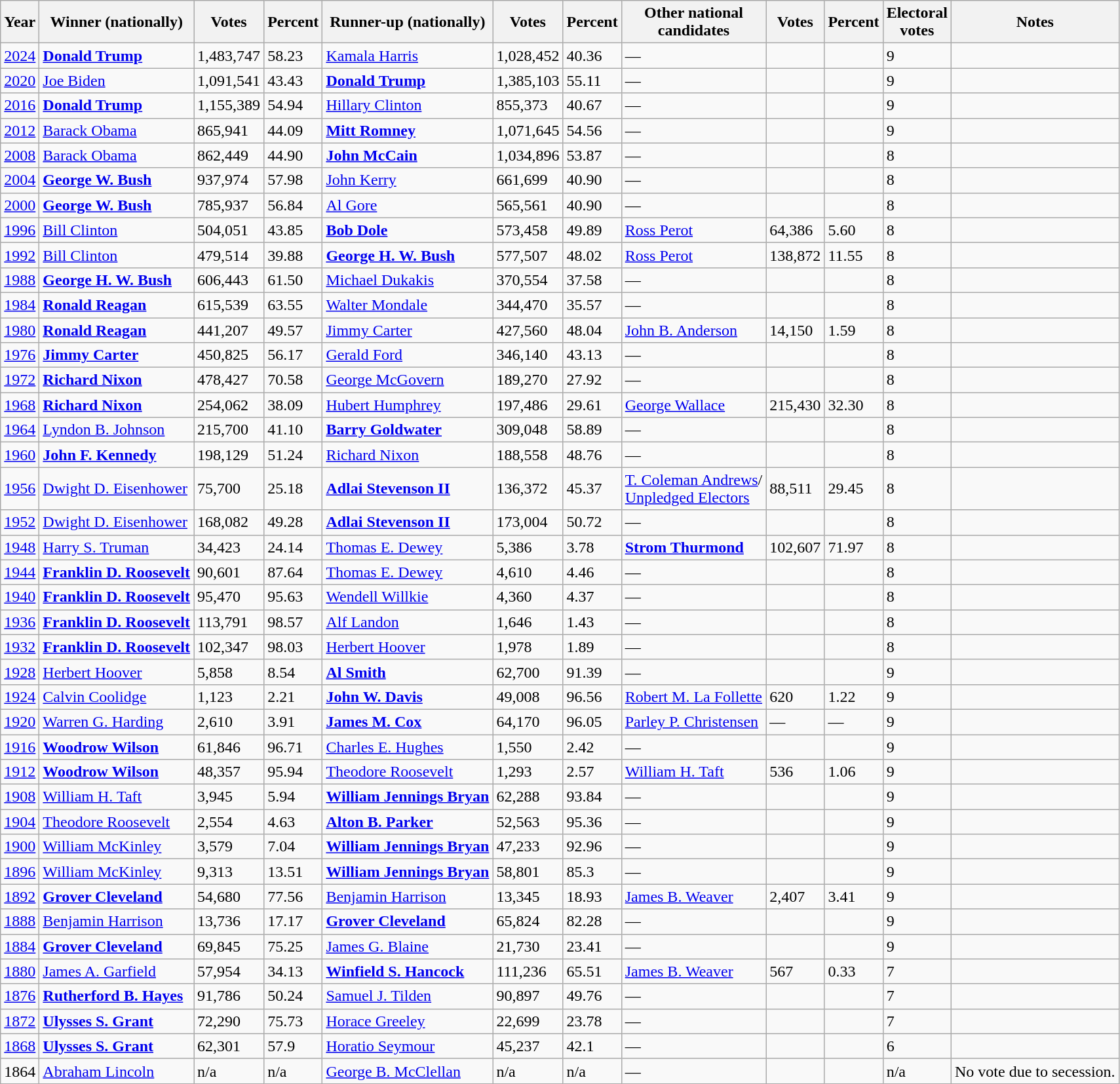<table class="wikitable sortable">
<tr>
<th data-sort-type="number">Year</th>
<th>Winner (nationally)</th>
<th data-sort-type="number">Votes</th>
<th data-sort-type="number">Percent</th>
<th>Runner-up (nationally)</th>
<th data-sort-type="number">Votes</th>
<th data-sort-type="number">Percent</th>
<th>Other national<br>candidates</th>
<th data-sort-type="number">Votes</th>
<th data-sort-type="number">Percent</th>
<th data-sort-type="number">Electoral<br>votes</th>
<th class="unsortable">Notes</th>
</tr>
<tr>
<td><a href='#'>2024</a></td>
<td><strong><a href='#'>Donald Trump</a></strong></td>
<td>1,483,747</td>
<td>58.23</td>
<td><a href='#'>Kamala Harris</a></td>
<td>1,028,452</td>
<td>40.36</td>
<td>—</td>
<td></td>
<td></td>
<td>9</td>
<td></td>
</tr>
<tr>
<td><a href='#'>2020</a></td>
<td><a href='#'>Joe Biden</a></td>
<td>1,091,541</td>
<td>43.43</td>
<td><strong><a href='#'>Donald Trump</a></strong></td>
<td>1,385,103</td>
<td>55.11</td>
<td>—</td>
<td></td>
<td></td>
<td>9</td>
<td></td>
</tr>
<tr>
<td><a href='#'>2016</a></td>
<td><strong><a href='#'>Donald Trump</a></strong></td>
<td>1,155,389</td>
<td>54.94</td>
<td><a href='#'>Hillary Clinton</a></td>
<td>855,373</td>
<td>40.67</td>
<td>—</td>
<td></td>
<td></td>
<td>9</td>
<td></td>
</tr>
<tr>
<td><a href='#'>2012</a></td>
<td><a href='#'>Barack Obama</a></td>
<td>865,941</td>
<td>44.09</td>
<td><strong><a href='#'>Mitt Romney</a></strong></td>
<td>1,071,645</td>
<td>54.56</td>
<td>—</td>
<td></td>
<td></td>
<td>9</td>
<td></td>
</tr>
<tr>
<td><a href='#'>2008</a></td>
<td><a href='#'>Barack Obama</a></td>
<td>862,449</td>
<td>44.90</td>
<td><strong><a href='#'>John McCain</a></strong></td>
<td>1,034,896</td>
<td>53.87</td>
<td>—</td>
<td></td>
<td></td>
<td>8</td>
<td></td>
</tr>
<tr>
<td><a href='#'>2004</a></td>
<td><strong><a href='#'>George W. Bush</a></strong></td>
<td>937,974</td>
<td>57.98</td>
<td><a href='#'>John Kerry</a></td>
<td>661,699</td>
<td>40.90</td>
<td>—</td>
<td></td>
<td></td>
<td>8</td>
<td></td>
</tr>
<tr>
<td><a href='#'>2000</a></td>
<td><strong><a href='#'>George W. Bush</a></strong></td>
<td>785,937</td>
<td>56.84</td>
<td><a href='#'>Al Gore</a></td>
<td>565,561</td>
<td>40.90</td>
<td>—</td>
<td></td>
<td></td>
<td>8</td>
<td></td>
</tr>
<tr>
<td><a href='#'>1996</a></td>
<td><a href='#'>Bill Clinton</a></td>
<td>504,051</td>
<td>43.85</td>
<td><strong><a href='#'>Bob Dole</a></strong></td>
<td>573,458</td>
<td>49.89</td>
<td><a href='#'>Ross Perot</a></td>
<td>64,386</td>
<td>5.60</td>
<td>8</td>
<td></td>
</tr>
<tr>
<td><a href='#'>1992</a></td>
<td><a href='#'>Bill Clinton</a></td>
<td>479,514</td>
<td>39.88</td>
<td><strong><a href='#'>George H. W. Bush</a></strong></td>
<td>577,507</td>
<td>48.02</td>
<td><a href='#'>Ross Perot</a></td>
<td>138,872</td>
<td>11.55</td>
<td>8</td>
<td></td>
</tr>
<tr>
<td><a href='#'>1988</a></td>
<td><strong><a href='#'>George H. W. Bush</a></strong></td>
<td>606,443</td>
<td>61.50</td>
<td><a href='#'>Michael Dukakis</a></td>
<td>370,554</td>
<td>37.58</td>
<td>—</td>
<td></td>
<td></td>
<td>8</td>
<td></td>
</tr>
<tr>
<td><a href='#'>1984</a></td>
<td><strong><a href='#'>Ronald Reagan</a></strong></td>
<td>615,539</td>
<td>63.55</td>
<td><a href='#'>Walter Mondale</a></td>
<td>344,470</td>
<td>35.57</td>
<td>—</td>
<td></td>
<td></td>
<td>8</td>
<td></td>
</tr>
<tr>
<td><a href='#'>1980</a></td>
<td><strong><a href='#'>Ronald Reagan</a></strong></td>
<td>441,207</td>
<td>49.57</td>
<td><a href='#'>Jimmy Carter</a></td>
<td>427,560</td>
<td>48.04</td>
<td><a href='#'>John B. Anderson</a></td>
<td>14,150</td>
<td>1.59</td>
<td>8</td>
<td></td>
</tr>
<tr>
<td><a href='#'>1976</a></td>
<td><strong><a href='#'>Jimmy Carter</a></strong></td>
<td>450,825</td>
<td>56.17</td>
<td><a href='#'>Gerald Ford</a></td>
<td>346,140</td>
<td>43.13</td>
<td>—</td>
<td></td>
<td></td>
<td>8</td>
<td></td>
</tr>
<tr>
<td><a href='#'>1972</a></td>
<td><strong><a href='#'>Richard Nixon</a></strong></td>
<td>478,427</td>
<td>70.58</td>
<td><a href='#'>George McGovern</a></td>
<td>189,270</td>
<td>27.92</td>
<td>—</td>
<td></td>
<td></td>
<td>8</td>
<td></td>
</tr>
<tr>
<td><a href='#'>1968</a></td>
<td><strong><a href='#'>Richard Nixon</a></strong></td>
<td>254,062</td>
<td>38.09</td>
<td><a href='#'>Hubert Humphrey</a></td>
<td>197,486</td>
<td>29.61</td>
<td><a href='#'>George Wallace</a></td>
<td>215,430</td>
<td>32.30</td>
<td>8</td>
<td></td>
</tr>
<tr>
<td><a href='#'>1964</a></td>
<td><a href='#'>Lyndon B. Johnson</a></td>
<td>215,700</td>
<td>41.10</td>
<td><strong><a href='#'>Barry Goldwater</a></strong></td>
<td>309,048</td>
<td>58.89</td>
<td>—</td>
<td></td>
<td></td>
<td>8</td>
<td></td>
</tr>
<tr>
<td><a href='#'>1960</a></td>
<td><strong><a href='#'>John F. Kennedy</a></strong></td>
<td>198,129</td>
<td>51.24</td>
<td><a href='#'>Richard Nixon</a></td>
<td>188,558</td>
<td>48.76</td>
<td>—</td>
<td></td>
<td></td>
<td>8</td>
<td></td>
</tr>
<tr>
<td><a href='#'>1956</a></td>
<td><a href='#'>Dwight D. Eisenhower</a></td>
<td>75,700</td>
<td>25.18</td>
<td><strong><a href='#'>Adlai Stevenson II</a></strong></td>
<td>136,372</td>
<td>45.37</td>
<td><a href='#'>T. Coleman Andrews</a>/<br><a href='#'>Unpledged Electors</a></td>
<td>88,511</td>
<td>29.45</td>
<td>8</td>
<td></td>
</tr>
<tr>
<td><a href='#'>1952</a></td>
<td><a href='#'>Dwight D. Eisenhower</a></td>
<td>168,082</td>
<td>49.28</td>
<td><strong><a href='#'>Adlai Stevenson II</a></strong></td>
<td>173,004</td>
<td>50.72</td>
<td>—</td>
<td></td>
<td></td>
<td>8</td>
<td></td>
</tr>
<tr>
<td><a href='#'>1948</a></td>
<td><a href='#'>Harry S. Truman</a></td>
<td>34,423</td>
<td>24.14</td>
<td><a href='#'>Thomas E. Dewey</a></td>
<td>5,386</td>
<td>3.78</td>
<td><strong><a href='#'>Strom Thurmond</a></strong></td>
<td>102,607</td>
<td>71.97</td>
<td>8</td>
<td></td>
</tr>
<tr>
<td><a href='#'>1944</a></td>
<td><strong><a href='#'>Franklin D. Roosevelt</a></strong></td>
<td>90,601</td>
<td>87.64</td>
<td><a href='#'>Thomas E. Dewey</a></td>
<td>4,610</td>
<td>4.46</td>
<td>—</td>
<td></td>
<td></td>
<td>8</td>
<td></td>
</tr>
<tr>
<td><a href='#'>1940</a></td>
<td><strong><a href='#'>Franklin D. Roosevelt</a></strong></td>
<td>95,470</td>
<td>95.63</td>
<td><a href='#'>Wendell Willkie</a></td>
<td>4,360</td>
<td>4.37</td>
<td>—</td>
<td></td>
<td></td>
<td>8</td>
<td></td>
</tr>
<tr>
<td><a href='#'>1936</a></td>
<td><strong><a href='#'>Franklin D. Roosevelt</a></strong></td>
<td>113,791</td>
<td>98.57</td>
<td><a href='#'>Alf Landon</a></td>
<td>1,646</td>
<td>1.43</td>
<td>—</td>
<td></td>
<td></td>
<td>8</td>
<td></td>
</tr>
<tr>
<td><a href='#'>1932</a></td>
<td><strong><a href='#'>Franklin D. Roosevelt</a></strong></td>
<td>102,347</td>
<td>98.03</td>
<td><a href='#'>Herbert Hoover</a></td>
<td>1,978</td>
<td>1.89</td>
<td>—</td>
<td></td>
<td></td>
<td>8</td>
<td></td>
</tr>
<tr>
<td><a href='#'>1928</a></td>
<td><a href='#'>Herbert Hoover</a></td>
<td>5,858</td>
<td>8.54</td>
<td><strong><a href='#'>Al Smith</a></strong></td>
<td>62,700</td>
<td>91.39</td>
<td>—</td>
<td></td>
<td></td>
<td>9</td>
<td></td>
</tr>
<tr>
<td><a href='#'>1924</a></td>
<td><a href='#'>Calvin Coolidge</a></td>
<td>1,123</td>
<td>2.21</td>
<td><strong><a href='#'>John W. Davis</a></strong></td>
<td>49,008</td>
<td>96.56</td>
<td><a href='#'>Robert M. La Follette</a></td>
<td>620</td>
<td>1.22</td>
<td>9</td>
<td></td>
</tr>
<tr>
<td><a href='#'>1920</a></td>
<td><a href='#'>Warren G. Harding</a></td>
<td>2,610</td>
<td>3.91</td>
<td><strong><a href='#'>James M. Cox</a></strong></td>
<td>64,170</td>
<td>96.05</td>
<td><a href='#'>Parley P. Christensen</a></td>
<td>—</td>
<td>—</td>
<td>9</td>
<td></td>
</tr>
<tr>
<td><a href='#'>1916</a></td>
<td><strong><a href='#'>Woodrow Wilson</a></strong></td>
<td>61,846</td>
<td>96.71</td>
<td><a href='#'>Charles E. Hughes</a></td>
<td>1,550</td>
<td>2.42</td>
<td>—</td>
<td></td>
<td></td>
<td>9</td>
<td></td>
</tr>
<tr>
<td><a href='#'>1912</a></td>
<td><strong><a href='#'>Woodrow Wilson</a></strong></td>
<td>48,357</td>
<td>95.94</td>
<td><a href='#'>Theodore Roosevelt</a></td>
<td>1,293</td>
<td>2.57</td>
<td><a href='#'>William H. Taft</a></td>
<td>536</td>
<td>1.06</td>
<td>9</td>
<td></td>
</tr>
<tr>
<td><a href='#'>1908</a></td>
<td><a href='#'>William H. Taft</a></td>
<td>3,945</td>
<td>5.94</td>
<td><strong><a href='#'>William Jennings Bryan</a></strong></td>
<td>62,288</td>
<td>93.84</td>
<td>—</td>
<td></td>
<td></td>
<td>9</td>
<td></td>
</tr>
<tr>
<td><a href='#'>1904</a></td>
<td><a href='#'>Theodore Roosevelt</a></td>
<td>2,554</td>
<td>4.63</td>
<td><strong><a href='#'>Alton B. Parker</a></strong></td>
<td>52,563</td>
<td>95.36</td>
<td>—</td>
<td></td>
<td></td>
<td>9</td>
<td></td>
</tr>
<tr>
<td><a href='#'>1900</a></td>
<td><a href='#'>William McKinley</a></td>
<td>3,579</td>
<td>7.04</td>
<td><strong><a href='#'>William Jennings Bryan</a></strong></td>
<td>47,233</td>
<td>92.96</td>
<td>—</td>
<td></td>
<td></td>
<td>9</td>
<td></td>
</tr>
<tr>
<td><a href='#'>1896</a></td>
<td><a href='#'>William McKinley</a></td>
<td>9,313</td>
<td>13.51</td>
<td><strong><a href='#'>William Jennings Bryan</a></strong></td>
<td>58,801</td>
<td>85.3</td>
<td>—</td>
<td></td>
<td></td>
<td>9</td>
<td></td>
</tr>
<tr>
<td><a href='#'>1892</a></td>
<td><strong><a href='#'>Grover Cleveland</a></strong></td>
<td>54,680</td>
<td>77.56</td>
<td><a href='#'>Benjamin Harrison</a></td>
<td>13,345</td>
<td>18.93</td>
<td><a href='#'>James B. Weaver</a></td>
<td>2,407</td>
<td>3.41</td>
<td>9</td>
<td></td>
</tr>
<tr>
<td><a href='#'>1888</a></td>
<td><a href='#'>Benjamin Harrison</a></td>
<td>13,736</td>
<td>17.17</td>
<td><strong><a href='#'>Grover Cleveland</a></strong></td>
<td>65,824</td>
<td>82.28</td>
<td>—</td>
<td></td>
<td></td>
<td>9</td>
<td></td>
</tr>
<tr>
<td><a href='#'>1884</a></td>
<td><strong><a href='#'>Grover Cleveland</a></strong></td>
<td>69,845</td>
<td>75.25</td>
<td><a href='#'>James G. Blaine</a></td>
<td>21,730</td>
<td>23.41</td>
<td>—</td>
<td></td>
<td></td>
<td>9</td>
<td></td>
</tr>
<tr>
<td><a href='#'>1880</a></td>
<td><a href='#'>James A. Garfield</a></td>
<td>57,954</td>
<td>34.13</td>
<td><strong><a href='#'>Winfield S. Hancock</a></strong></td>
<td>111,236</td>
<td>65.51</td>
<td><a href='#'>James B. Weaver</a></td>
<td>567</td>
<td>0.33</td>
<td>7</td>
<td></td>
</tr>
<tr>
<td><a href='#'>1876</a></td>
<td><strong><a href='#'>Rutherford B. Hayes</a></strong></td>
<td>91,786</td>
<td>50.24</td>
<td><a href='#'>Samuel J. Tilden</a></td>
<td>90,897</td>
<td>49.76</td>
<td>—</td>
<td></td>
<td></td>
<td>7</td>
<td></td>
</tr>
<tr>
<td><a href='#'>1872</a></td>
<td><strong><a href='#'>Ulysses S. Grant</a></strong></td>
<td>72,290</td>
<td>75.73</td>
<td><a href='#'>Horace Greeley</a></td>
<td>22,699</td>
<td>23.78</td>
<td>—</td>
<td></td>
<td></td>
<td>7</td>
<td></td>
</tr>
<tr>
<td><a href='#'>1868</a></td>
<td><strong><a href='#'>Ulysses S. Grant</a></strong></td>
<td>62,301</td>
<td>57.9</td>
<td><a href='#'>Horatio Seymour</a></td>
<td>45,237</td>
<td>42.1</td>
<td>—</td>
<td></td>
<td></td>
<td>6</td>
<td></td>
</tr>
<tr>
<td>1864</td>
<td><a href='#'>Abraham Lincoln</a></td>
<td>n/a</td>
<td>n/a</td>
<td><a href='#'>George B. McClellan</a></td>
<td>n/a</td>
<td>n/a</td>
<td>—</td>
<td></td>
<td></td>
<td>n/a</td>
<td>No vote due to secession.</td>
</tr>
</table>
